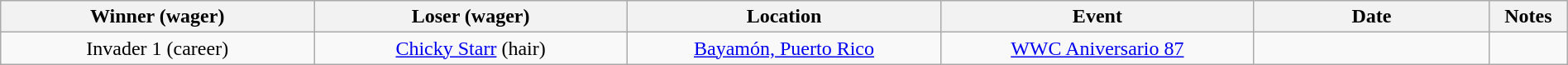<table class="wikitable sortable" width=100%  style="text-align: center">
<tr>
<th width=20% scope="col">Winner (wager)</th>
<th width=20% scope="col">Loser (wager)</th>
<th width=20% scope="col">Location</th>
<th width=20% scope="col">Event</th>
<th width=15% scope="col">Date</th>
<th class="unsortable" width=5% scope="col">Notes</th>
</tr>
<tr>
<td>Invader 1 (career)</td>
<td><a href='#'>Chicky Starr</a> (hair)</td>
<td><a href='#'>Bayamón, Puerto Rico</a></td>
<td><a href='#'>WWC Aniversario 87</a></td>
<td></td>
<td></td>
</tr>
</table>
